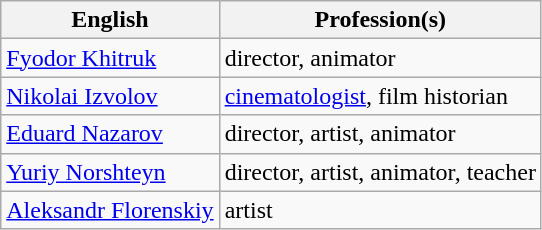<table class="wikitable">
<tr>
<th>English</th>
<th>Profession(s)</th>
</tr>
<tr>
<td><a href='#'>Fyodor Khitruk</a></td>
<td>director, animator</td>
</tr>
<tr>
<td><a href='#'>Nikolai Izvolov</a></td>
<td><a href='#'>cinematologist</a>, film historian</td>
</tr>
<tr>
<td><a href='#'>Eduard Nazarov</a></td>
<td>director, artist, animator</td>
</tr>
<tr>
<td><a href='#'>Yuriy Norshteyn</a></td>
<td>director, artist, animator, teacher</td>
</tr>
<tr>
<td><a href='#'>Aleksandr Florenskiy</a></td>
<td>artist</td>
</tr>
</table>
